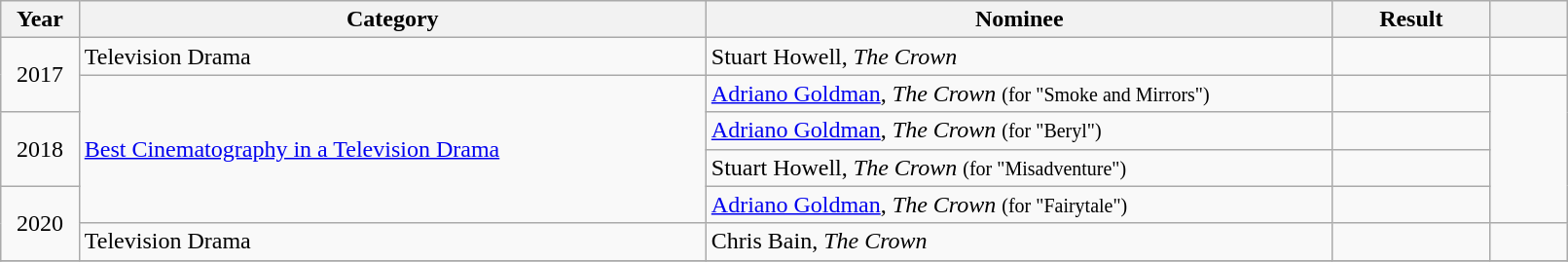<table class="wikitable" style="width:85%;">
<tr>
<th width=5%>Year</th>
<th style="width:40%;">Category</th>
<th style="width:40%;">Nominee</th>
<th style="width:10%;">Result</th>
<th width=5%></th>
</tr>
<tr>
<td style="text-align: center;" rowspan="2">2017</td>
<td>Television Drama</td>
<td>Stuart Howell, <em>The Crown</em></td>
<td></td>
<td></td>
</tr>
<tr>
<td rowspan="4"><a href='#'>Best Cinematography in a Television Drama</a></td>
<td><a href='#'>Adriano Goldman</a>, <em>The Crown</em> <small> (for "Smoke and Mirrors")</small></td>
<td></td>
<td rowspan="4"></td>
</tr>
<tr>
<td style="text-align: center;" rowspan="2">2018</td>
<td><a href='#'>Adriano Goldman</a>, <em>The Crown</em> <small>(for "Beryl")</small></td>
<td></td>
</tr>
<tr>
<td>Stuart Howell, <em>The Crown</em> <small>(for "Misadventure")</small></td>
<td></td>
</tr>
<tr>
<td style="text-align: center;" rowspan="2">2020</td>
<td><a href='#'>Adriano Goldman</a>, <em>The Crown</em> <small>(for "Fairytale")</small></td>
<td></td>
</tr>
<tr>
<td>Television Drama</td>
<td>Chris Bain, <em>The Crown</em></td>
<td></td>
<td></td>
</tr>
<tr>
</tr>
</table>
